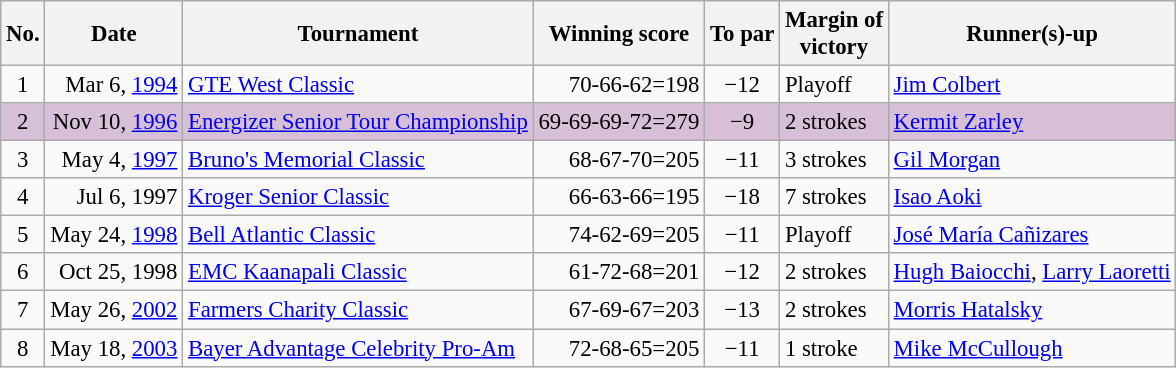<table class="wikitable" style="font-size:95%;">
<tr>
<th>No.</th>
<th>Date</th>
<th>Tournament</th>
<th>Winning score</th>
<th>To par</th>
<th>Margin of<br>victory</th>
<th>Runner(s)-up</th>
</tr>
<tr>
<td align=center>1</td>
<td align=right>Mar 6, <a href='#'>1994</a></td>
<td><a href='#'>GTE West Classic</a></td>
<td align=right>70-66-62=198</td>
<td align=center>−12</td>
<td>Playoff</td>
<td> <a href='#'>Jim Colbert</a></td>
</tr>
<tr style="background:thistle;">
<td align=center>2</td>
<td align=right>Nov 10, <a href='#'>1996</a></td>
<td><a href='#'>Energizer Senior Tour Championship</a></td>
<td align=right>69-69-69-72=279</td>
<td align=center>−9</td>
<td>2 strokes</td>
<td> <a href='#'>Kermit Zarley</a></td>
</tr>
<tr>
<td align=center>3</td>
<td align=right>May 4, <a href='#'>1997</a></td>
<td><a href='#'>Bruno's Memorial Classic</a></td>
<td align=right>68-67-70=205</td>
<td align=center>−11</td>
<td>3 strokes</td>
<td> <a href='#'>Gil Morgan</a></td>
</tr>
<tr>
<td align=center>4</td>
<td align=right>Jul 6, 1997</td>
<td><a href='#'>Kroger Senior Classic</a></td>
<td align=right>66-63-66=195</td>
<td align=center>−18</td>
<td>7 strokes</td>
<td> <a href='#'>Isao Aoki</a></td>
</tr>
<tr>
<td align=center>5</td>
<td align=right>May 24, <a href='#'>1998</a></td>
<td><a href='#'>Bell Atlantic Classic</a></td>
<td align=right>74-62-69=205</td>
<td align=center>−11</td>
<td>Playoff</td>
<td> <a href='#'>José María Cañizares</a></td>
</tr>
<tr>
<td align=center>6</td>
<td align=right>Oct 25, 1998</td>
<td><a href='#'>EMC Kaanapali Classic</a></td>
<td align=right>61-72-68=201</td>
<td align=center>−12</td>
<td>2 strokes</td>
<td> <a href='#'>Hugh Baiocchi</a>,  <a href='#'>Larry Laoretti</a></td>
</tr>
<tr>
<td align=center>7</td>
<td align=right>May 26, <a href='#'>2002</a></td>
<td><a href='#'>Farmers Charity Classic</a></td>
<td align=right>67-69-67=203</td>
<td align=center>−13</td>
<td>2 strokes</td>
<td> <a href='#'>Morris Hatalsky</a></td>
</tr>
<tr>
<td align=center>8</td>
<td align=right>May 18, <a href='#'>2003</a></td>
<td><a href='#'>Bayer Advantage Celebrity Pro-Am</a></td>
<td align=right>72-68-65=205</td>
<td align=center>−11</td>
<td>1 stroke</td>
<td> <a href='#'>Mike McCullough</a></td>
</tr>
</table>
